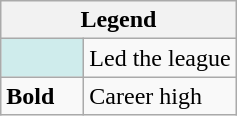<table class="wikitable">
<tr>
<th colspan="2">Legend</th>
</tr>
<tr>
<td style="background:#cfecec; width:3em;"></td>
<td>Led the league</td>
</tr>
<tr>
<td><strong>Bold</strong></td>
<td>Career high</td>
</tr>
</table>
